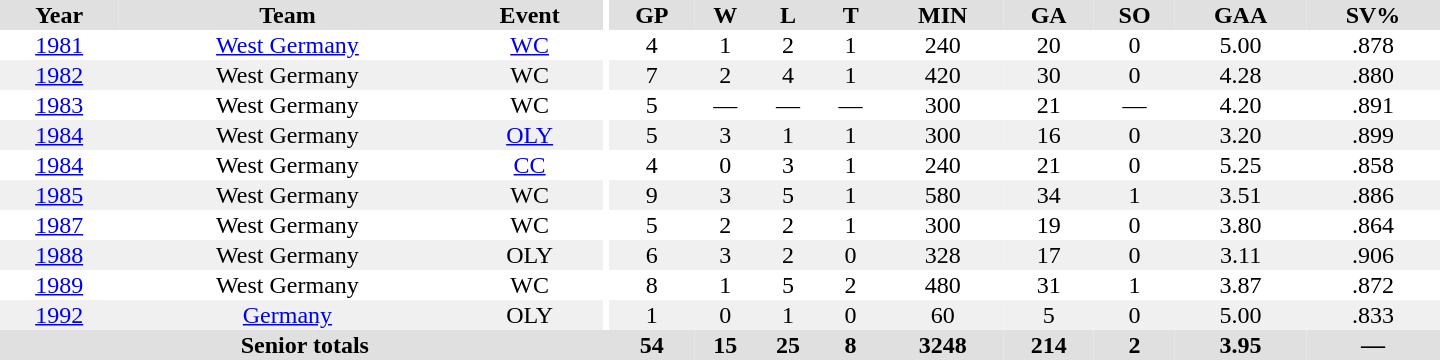<table border="0" cellpadding="1" cellspacing="0" ID="Table3" style="text-align:center; width:60em">
<tr ALIGN="center" bgcolor="#e0e0e0">
<th>Year</th>
<th>Team</th>
<th>Event</th>
<th rowspan="99" bgcolor="#ffffff"></th>
<th>GP</th>
<th>W</th>
<th>L</th>
<th>T</th>
<th>MIN</th>
<th>GA</th>
<th>SO</th>
<th>GAA</th>
<th>SV%</th>
</tr>
<tr>
<td><a href='#'>1981</a></td>
<td><a href='#'>West Germany</a></td>
<td><a href='#'>WC</a></td>
<td>4</td>
<td>1</td>
<td>2</td>
<td>1</td>
<td>240</td>
<td>20</td>
<td>0</td>
<td>5.00</td>
<td>.878</td>
</tr>
<tr bgcolor="#f0f0f0">
<td><a href='#'>1982</a></td>
<td>West Germany</td>
<td>WC</td>
<td>7</td>
<td>2</td>
<td>4</td>
<td>1</td>
<td>420</td>
<td>30</td>
<td>0</td>
<td>4.28</td>
<td>.880</td>
</tr>
<tr>
<td><a href='#'>1983</a></td>
<td>West Germany</td>
<td>WC</td>
<td>5</td>
<td>—</td>
<td>—</td>
<td>—</td>
<td>300</td>
<td>21</td>
<td>—</td>
<td>4.20</td>
<td>.891</td>
</tr>
<tr bgcolor="#f0f0f0">
<td><a href='#'>1984</a></td>
<td>West Germany</td>
<td><a href='#'>OLY</a></td>
<td>5</td>
<td>3</td>
<td>1</td>
<td>1</td>
<td>300</td>
<td>16</td>
<td>0</td>
<td>3.20</td>
<td>.899</td>
</tr>
<tr>
<td><a href='#'>1984</a></td>
<td>West Germany</td>
<td><a href='#'>CC</a></td>
<td>4</td>
<td>0</td>
<td>3</td>
<td>1</td>
<td>240</td>
<td>21</td>
<td>0</td>
<td>5.25</td>
<td>.858</td>
</tr>
<tr bgcolor="#f0f0f0">
<td><a href='#'>1985</a></td>
<td>West Germany</td>
<td>WC</td>
<td>9</td>
<td>3</td>
<td>5</td>
<td>1</td>
<td>580</td>
<td>34</td>
<td>1</td>
<td>3.51</td>
<td>.886</td>
</tr>
<tr>
<td><a href='#'>1987</a></td>
<td>West Germany</td>
<td>WC</td>
<td>5</td>
<td>2</td>
<td>2</td>
<td>1</td>
<td>300</td>
<td>19</td>
<td>0</td>
<td>3.80</td>
<td>.864</td>
</tr>
<tr bgcolor="#f0f0f0">
<td><a href='#'>1988</a></td>
<td>West Germany</td>
<td>OLY</td>
<td>6</td>
<td>3</td>
<td>2</td>
<td>0</td>
<td>328</td>
<td>17</td>
<td>0</td>
<td>3.11</td>
<td>.906</td>
</tr>
<tr>
<td><a href='#'>1989</a></td>
<td>West Germany</td>
<td>WC</td>
<td>8</td>
<td>1</td>
<td>5</td>
<td>2</td>
<td>480</td>
<td>31</td>
<td>1</td>
<td>3.87</td>
<td>.872</td>
</tr>
<tr bgcolor="#f0f0f0">
<td><a href='#'>1992</a></td>
<td><a href='#'>Germany</a></td>
<td>OLY</td>
<td>1</td>
<td>0</td>
<td>1</td>
<td>0</td>
<td>60</td>
<td>5</td>
<td>0</td>
<td>5.00</td>
<td>.833</td>
</tr>
<tr bgcolor="#e0e0e0">
<th colspan=4>Senior totals</th>
<th>54</th>
<th>15</th>
<th>25</th>
<th>8</th>
<th>3248</th>
<th>214</th>
<th>2</th>
<th>3.95</th>
<th>—</th>
</tr>
</table>
